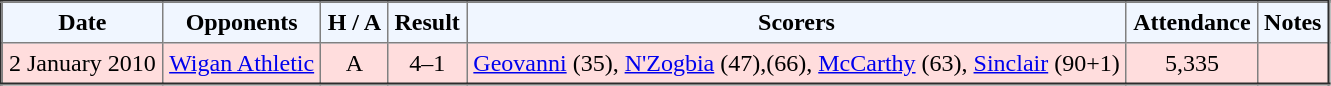<table border="2" cellpadding="4" style="border-collapse:collapse; text-align:center;">
<tr bgcolor="#f0f6ff">
<th>Date</th>
<th>Opponents</th>
<th>H / A</th>
<th>Result</th>
<th>Scorers</th>
<th>Attendance</th>
<th>Notes</th>
</tr>
<tr style="background: #ffdddd;">
<td>2 January 2010</td>
<td><a href='#'>Wigan Athletic</a></td>
<td>A</td>
<td>4–1</td>
<td><a href='#'>Geovanni</a> (35), <a href='#'>N'Zogbia</a> (47),(66), <a href='#'>McCarthy</a> (63), <a href='#'>Sinclair</a> (90+1)</td>
<td>5,335</td>
<td> </td>
</tr>
</table>
